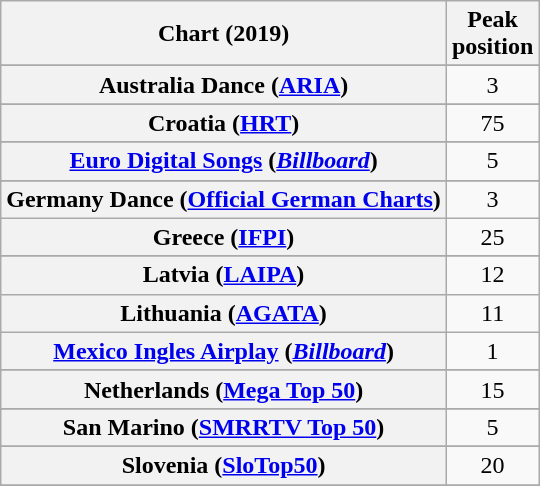<table class="wikitable sortable plainrowheaders" style="text-align:center">
<tr>
<th scope="col">Chart (2019)</th>
<th scope="col">Peak<br>position</th>
</tr>
<tr>
</tr>
<tr>
<th scope="row">Australia Dance (<a href='#'>ARIA</a>)</th>
<td>3</td>
</tr>
<tr>
</tr>
<tr>
</tr>
<tr>
</tr>
<tr>
</tr>
<tr>
</tr>
<tr>
</tr>
<tr>
<th scope="row">Croatia (<a href='#'>HRT</a>)</th>
<td>75</td>
</tr>
<tr>
</tr>
<tr>
</tr>
<tr>
<th scope="row"><a href='#'>Euro Digital Songs</a> (<em><a href='#'>Billboard</a></em>)</th>
<td>5</td>
</tr>
<tr>
</tr>
<tr>
</tr>
<tr>
</tr>
<tr>
<th scope="row">Germany Dance (<a href='#'>Official German Charts</a>)</th>
<td>3</td>
</tr>
<tr>
<th scope="row">Greece (<a href='#'>IFPI</a>)</th>
<td>25</td>
</tr>
<tr>
</tr>
<tr>
</tr>
<tr>
</tr>
<tr>
</tr>
<tr>
</tr>
<tr>
</tr>
<tr>
<th scope="row">Latvia (<a href='#'>LAIPA</a>)</th>
<td>12</td>
</tr>
<tr>
<th scope="row">Lithuania (<a href='#'>AGATA</a>)</th>
<td>11</td>
</tr>
<tr>
<th scope="row"><a href='#'>Mexico Ingles Airplay</a> (<em><a href='#'>Billboard</a></em>)</th>
<td>1</td>
</tr>
<tr>
</tr>
<tr>
<th scope="row">Netherlands (<a href='#'>Mega Top 50</a>)</th>
<td>15</td>
</tr>
<tr>
</tr>
<tr>
</tr>
<tr>
</tr>
<tr>
</tr>
<tr>
</tr>
<tr>
<th scope="row">San Marino (<a href='#'>SMRRTV Top 50</a>)</th>
<td>5</td>
</tr>
<tr>
</tr>
<tr>
</tr>
<tr>
</tr>
<tr>
<th scope="row">Slovenia (<a href='#'>SloTop50</a>)</th>
<td>20</td>
</tr>
<tr>
</tr>
<tr>
</tr>
<tr>
</tr>
<tr>
</tr>
<tr>
</tr>
<tr>
</tr>
<tr>
</tr>
</table>
